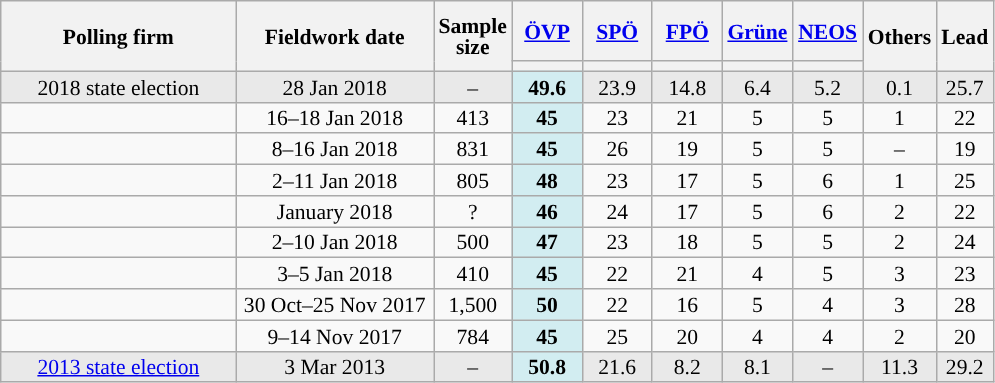<table class="wikitable sortable" style="text-align:center;font-size:90%;line-height:14px;">
<tr style="height:40px;">
<th style="width:150px;" rowspan="2">Polling firm</th>
<th style="width:125px;" rowspan="2">Fieldwork date</th>
<th style="width:35px;" rowspan="2">Sample<br>size</th>
<th class="unsortable" style="width:40px;"><a href='#'>ÖVP</a></th>
<th class="unsortable" style="width:40px;"><a href='#'>SPÖ</a></th>
<th class="unsortable" style="width:40px;"><a href='#'>FPÖ</a></th>
<th class="unsortable" style="width:40px;"><a href='#'>Grüne</a></th>
<th class="unsortable" style="width:40px;"><a href='#'>NEOS</a></th>
<th class="unsortable" style="width:40px;" rowspan="2">Others</th>
<th style="width:30px;" rowspan="2">Lead</th>
</tr>
<tr>
<th style="background:"></th>
<th style="background:"></th>
<th style="background:"></th>
<th style="background:"></th>
<th style="background:"></th>
</tr>
<tr style="background:#E9E9E9;">
<td>2018 state election</td>
<td data-sort-value="2018-01-28">28 Jan 2018</td>
<td>–</td>
<td style="background:#D2EDF1;"><strong>49.6</strong></td>
<td>23.9</td>
<td>14.8</td>
<td>6.4</td>
<td>5.2</td>
<td>0.1</td>
<td style="background:">25.7</td>
</tr>
<tr>
<td></td>
<td data-sort-value="2018-01-19">16–18 Jan 2018</td>
<td>413</td>
<td style="background:#D2EDF1;"><strong>45</strong></td>
<td>23</td>
<td>21</td>
<td>5</td>
<td>5</td>
<td>1</td>
<td style="background:">22</td>
</tr>
<tr>
<td></td>
<td data-sort-value="2018-01-21">8–16 Jan 2018</td>
<td>831</td>
<td style="background:#D2EDF1;"><strong>45</strong></td>
<td>26</td>
<td>19</td>
<td>5</td>
<td>5</td>
<td>–</td>
<td style="background:">19</td>
</tr>
<tr>
<td></td>
<td data-sort-value="2018-01-15">2–11 Jan 2018</td>
<td>805</td>
<td style="background:#D2EDF1;"><strong>48</strong></td>
<td>23</td>
<td>17</td>
<td>5</td>
<td>6</td>
<td>1</td>
<td style="background:">25</td>
</tr>
<tr>
<td></td>
<td data-sort-value="2018-01-15">January 2018</td>
<td>?</td>
<td style="background:#D2EDF1;"><strong>46</strong></td>
<td>24</td>
<td>17</td>
<td>5</td>
<td>6</td>
<td>2</td>
<td style="background:">22</td>
</tr>
<tr>
<td></td>
<td data-sort-value="2018-01-10">2–10 Jan 2018</td>
<td>500</td>
<td style="background:#D2EDF1;"><strong>47</strong></td>
<td>23</td>
<td>18</td>
<td>5</td>
<td>5</td>
<td>2</td>
<td style="background:">24</td>
</tr>
<tr>
<td></td>
<td data-sort-value="2018-01-05">3–5 Jan 2018</td>
<td>410</td>
<td style="background:#D2EDF1;"><strong>45</strong></td>
<td>22</td>
<td>21</td>
<td>4</td>
<td>5</td>
<td>3</td>
<td style="background:">23</td>
</tr>
<tr>
<td></td>
<td data-sort-value="2017-12-10">30 Oct–25 Nov 2017</td>
<td>1,500</td>
<td style="background:#D2EDF1;"><strong>50</strong></td>
<td>22</td>
<td>16</td>
<td>5</td>
<td>4</td>
<td>3</td>
<td style="background:">28</td>
</tr>
<tr>
<td></td>
<td data-sort-value="2017-11-14">9–14 Nov 2017</td>
<td>784</td>
<td style="background:#D2EDF1;"><strong>45</strong></td>
<td>25</td>
<td>20</td>
<td>4</td>
<td>4</td>
<td>2</td>
<td style="background:">20</td>
</tr>
<tr style="background:#E9E9E9;">
<td><a href='#'>2013 state election</a></td>
<td data-sort-value="2013-03-13">3 Mar 2013</td>
<td>–</td>
<td style="background:#D2EDF1;"><strong>50.8</strong></td>
<td>21.6</td>
<td>8.2</td>
<td>8.1</td>
<td>–</td>
<td>11.3</td>
<td style="background:">29.2</td>
</tr>
</table>
